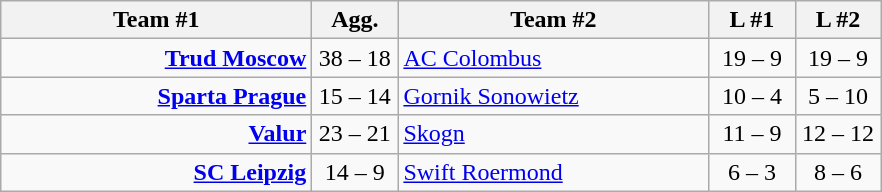<table class=wikitable style="text-align:center">
<tr>
<th width=200>Team #1</th>
<th width=50>Agg.</th>
<th width=200>Team #2</th>
<th width=50>L #1</th>
<th width=50>L #2</th>
</tr>
<tr>
<td align=right><strong><a href='#'>Trud Moscow</a></strong> </td>
<td align=center>38 – 18</td>
<td align=left> <a href='#'>AC Colombus</a></td>
<td align=center>19 – 9</td>
<td align=center>19 – 9</td>
</tr>
<tr>
<td align=right><strong><a href='#'>Sparta Prague</a></strong> </td>
<td align=center>15 – 14</td>
<td align=left> <a href='#'>Gornik Sonowietz</a></td>
<td align=center>10 – 4</td>
<td align=center>5 – 10</td>
</tr>
<tr>
<td align=right><strong><a href='#'>Valur</a></strong> </td>
<td align=center>23 – 21</td>
<td align=left> <a href='#'>Skogn</a></td>
<td align=center>11 – 9</td>
<td align=center>12 – 12</td>
</tr>
<tr>
<td align=right><strong><a href='#'>SC Leipzig</a></strong> </td>
<td align=center>14 – 9</td>
<td align=left> <a href='#'>Swift Roermond</a></td>
<td align=center>6 – 3</td>
<td align=center>8 – 6</td>
</tr>
</table>
